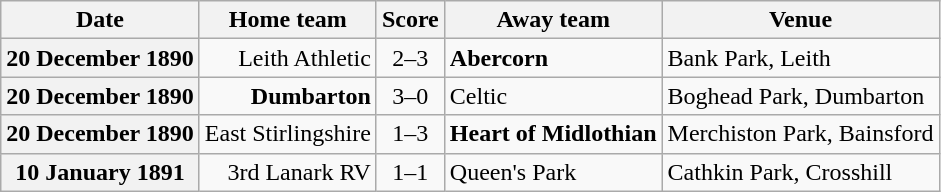<table class="wikitable football-result-list" style="max-width: 80em; text-align: center">
<tr>
<th scope="col">Date</th>
<th scope="col">Home team</th>
<th scope="col">Score</th>
<th scope="col">Away team</th>
<th scope="col">Venue</th>
</tr>
<tr>
<th scope="row">20 December 1890</th>
<td align=right>Leith Athletic</td>
<td>2–3</td>
<td align=left><strong>Abercorn</strong></td>
<td align=left>Bank Park, Leith</td>
</tr>
<tr>
<th scope="row">20 December 1890</th>
<td align=right><strong>Dumbarton</strong></td>
<td>3–0</td>
<td align=left>Celtic</td>
<td align=left>Boghead Park, Dumbarton</td>
</tr>
<tr>
<th scope="row">20 December 1890</th>
<td align=right>East Stirlingshire</td>
<td>1–3</td>
<td align=left><strong>Heart of Midlothian</strong></td>
<td align=left>Merchiston Park, Bainsford</td>
</tr>
<tr>
<th scope="row">10 January 1891</th>
<td align=right>3rd Lanark RV</td>
<td>1–1</td>
<td align=left>Queen's Park</td>
<td align=left>Cathkin Park, Crosshill</td>
</tr>
</table>
